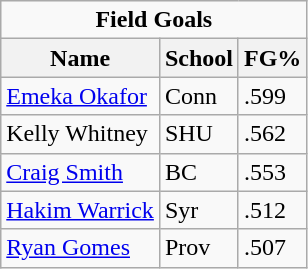<table class="wikitable">
<tr>
<td colspan=3 style="text-align:center;"><strong>Field Goals</strong></td>
</tr>
<tr>
<th>Name</th>
<th>School</th>
<th>FG%</th>
</tr>
<tr>
<td><a href='#'>Emeka Okafor</a></td>
<td>Conn</td>
<td>.599</td>
</tr>
<tr>
<td>Kelly Whitney</td>
<td>SHU</td>
<td>.562</td>
</tr>
<tr>
<td><a href='#'>Craig Smith</a></td>
<td>BC</td>
<td>.553</td>
</tr>
<tr>
<td><a href='#'>Hakim Warrick</a></td>
<td>Syr</td>
<td>.512</td>
</tr>
<tr>
<td><a href='#'>Ryan Gomes</a></td>
<td>Prov</td>
<td>.507</td>
</tr>
</table>
